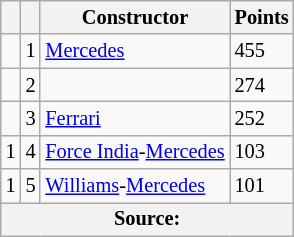<table class="wikitable" style="font-size:85%">
<tr>
<th></th>
<th></th>
<th>Constructor</th>
<th>Points</th>
</tr>
<tr>
<td align="left"></td>
<td align="center">1</td>
<td> <a href='#'>Mercedes</a></td>
<td align="left">455</td>
</tr>
<tr>
<td align="left"></td>
<td align="center">2</td>
<td></td>
<td align="left">274</td>
</tr>
<tr>
<td align="left"></td>
<td align="center">3</td>
<td> <a href='#'>Ferrari</a></td>
<td align="left">252</td>
</tr>
<tr>
<td align="left"> 1</td>
<td align="center">4</td>
<td> <a href='#'>Force India</a>-<a href='#'>Mercedes</a></td>
<td align="left">103</td>
</tr>
<tr>
<td align="left"> 1</td>
<td align="center">5</td>
<td> <a href='#'>Williams</a>-<a href='#'>Mercedes</a></td>
<td align="left">101</td>
</tr>
<tr>
<th colspan=4>Source: </th>
</tr>
</table>
